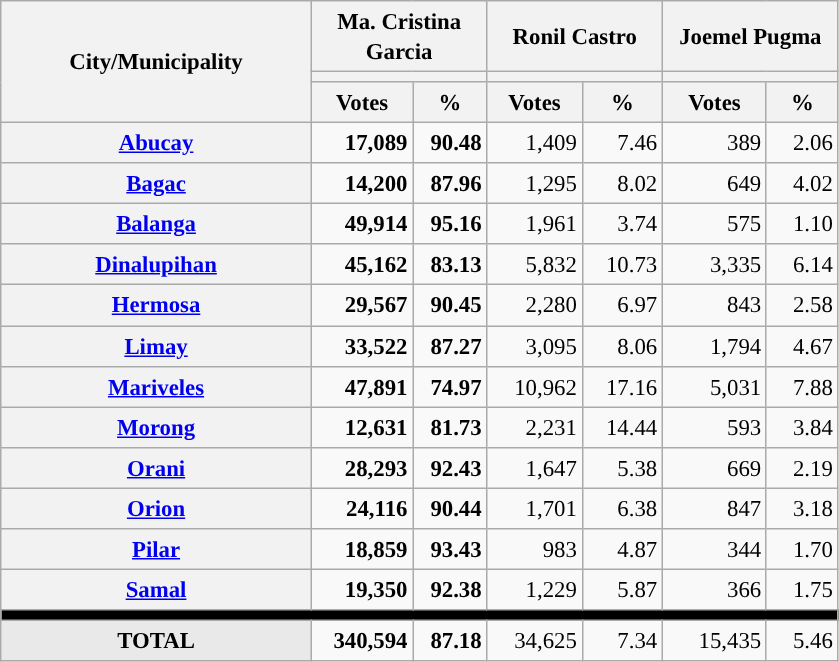<table class="wikitable collapsible collapsed" style="text-align:right; font-size:95%; line-height:20px;">
<tr>
<th rowspan="3" width="200">City/Municipality</th>
<th colspan="2" width="110">Ma. Cristina Garcia</th>
<th colspan="2" width="110">Ronil Castro</th>
<th colspan="2" width="110">Joemel Pugma</th>
</tr>
<tr>
<th colspan="2" style="background:"></th>
<th colspan="2" style="background:"></th>
<th colspan="2" style="background:"></th>
</tr>
<tr>
<th>Votes</th>
<th>%</th>
<th>Votes</th>
<th>%</th>
<th>Votes</th>
<th>%</th>
</tr>
<tr>
<th scope="row"><a href='#'>Abucay</a></th>
<td style="background:"><strong>17,089</strong></td>
<td style="background:"><strong>90.48</strong></td>
<td>1,409</td>
<td>7.46</td>
<td>389</td>
<td>2.06</td>
</tr>
<tr>
<th scope="row"><a href='#'>Bagac</a></th>
<td style="background:"><strong>14,200</strong></td>
<td style="background:"><strong>87.96</strong></td>
<td>1,295</td>
<td>8.02</td>
<td>649</td>
<td>4.02</td>
</tr>
<tr>
<th scope="row"><a href='#'>Balanga</a></th>
<td style="background:"><strong>49,914</strong></td>
<td style="background:"><strong>95.16</strong></td>
<td>1,961</td>
<td>3.74</td>
<td>575</td>
<td>1.10</td>
</tr>
<tr>
<th scope="row"><a href='#'>Dinalupihan</a></th>
<td style="background:"><strong>45,162</strong></td>
<td style="background:"><strong>83.13</strong></td>
<td>5,832</td>
<td>10.73</td>
<td>3,335</td>
<td>6.14</td>
</tr>
<tr>
<th scope="row"><a href='#'>Hermosa</a></th>
<td style="background:"><strong>29,567</strong></td>
<td style="background:"><strong>90.45</strong></td>
<td>2,280</td>
<td>6.97</td>
<td>843</td>
<td>2.58</td>
</tr>
<tr>
<th scope="row"><a href='#'>Limay</a></th>
<td style="background:"><strong>33,522</strong></td>
<td style="background:"><strong>87.27</strong></td>
<td>3,095</td>
<td>8.06</td>
<td>1,794</td>
<td>4.67</td>
</tr>
<tr>
<th scope="row"><a href='#'>Mariveles</a></th>
<td style="background:"><strong>47,891</strong></td>
<td style="background:"><strong>74.97</strong></td>
<td>10,962</td>
<td>17.16</td>
<td>5,031</td>
<td>7.88</td>
</tr>
<tr>
<th scope="row"><a href='#'>Morong</a></th>
<td style="background:"><strong>12,631</strong></td>
<td style="background:"><strong>81.73</strong></td>
<td>2,231</td>
<td>14.44</td>
<td>593</td>
<td>3.84</td>
</tr>
<tr>
<th scope="row"><a href='#'>Orani</a></th>
<td style="background:"><strong>28,293</strong></td>
<td style="background:"><strong>92.43</strong></td>
<td>1,647</td>
<td>5.38</td>
<td>669</td>
<td>2.19</td>
</tr>
<tr>
<th scope="row"><a href='#'>Orion</a></th>
<td style="background:"><strong>24,116</strong></td>
<td style="background:"><strong>90.44</strong></td>
<td>1,701</td>
<td>6.38</td>
<td>847</td>
<td>3.18</td>
</tr>
<tr>
<th scope="row"><a href='#'>Pilar</a></th>
<td style="background:"><strong>18,859</strong></td>
<td style="background:"><strong>93.43</strong></td>
<td>983</td>
<td>4.87</td>
<td>344</td>
<td>1.70</td>
</tr>
<tr>
<th scope="row"><a href='#'>Samal</a></th>
<td style="background:"><strong>19,350</strong></td>
<td style="background:"><strong>92.38</strong></td>
<td>1,229</td>
<td>5.87</td>
<td>366</td>
<td>1.75</td>
</tr>
<tr>
<td colspan=7 bgcolor=black></td>
</tr>
<tr>
<td style="background:#E9E9E9;" align="center"><strong>TOTAL</strong></td>
<td style="background:"><strong>340,594</strong></td>
<td style="background:"><strong>87.18</strong></td>
<td>34,625</td>
<td>7.34</td>
<td>15,435</td>
<td>5.46</td>
</tr>
</table>
